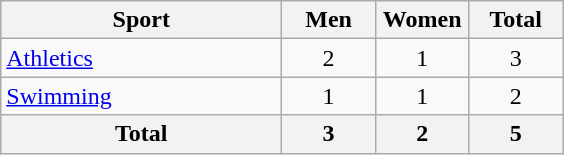<table class="wikitable sortable" style="text-align:center;">
<tr>
<th width=180>Sport</th>
<th width=55>Men</th>
<th width=55>Women</th>
<th width=55>Total</th>
</tr>
<tr>
<td align=left><a href='#'>Athletics</a></td>
<td>2</td>
<td>1</td>
<td>3</td>
</tr>
<tr>
<td align=left><a href='#'>Swimming</a></td>
<td>1</td>
<td>1</td>
<td>2</td>
</tr>
<tr>
<th>Total</th>
<th>3</th>
<th>2</th>
<th>5</th>
</tr>
</table>
